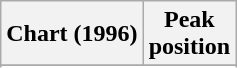<table class="wikitable sortable">
<tr>
<th align="left">Chart (1996)</th>
<th align="center">Peak<br>position</th>
</tr>
<tr>
</tr>
<tr>
</tr>
</table>
